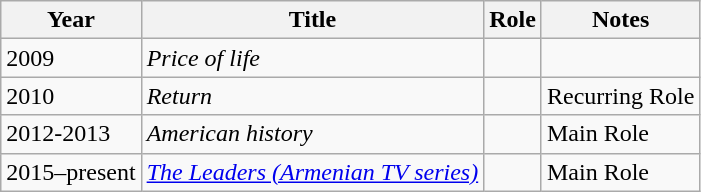<table class="wikitable sortable plainrowheaders">
<tr>
<th>Year</th>
<th>Title</th>
<th>Role</th>
<th class="unsortable">Notes</th>
</tr>
<tr>
<td>2009</td>
<td><em>Price of life</em></td>
<td></td>
<td></td>
</tr>
<tr>
<td>2010</td>
<td><em>Return</em></td>
<td></td>
<td>Recurring Role</td>
</tr>
<tr>
<td>2012-2013</td>
<td><em>American history</em></td>
<td></td>
<td>Main Role</td>
</tr>
<tr>
<td>2015–present</td>
<td><em><a href='#'>The Leaders (Armenian TV series)</a></em></td>
<td></td>
<td>Main Role</td>
</tr>
</table>
